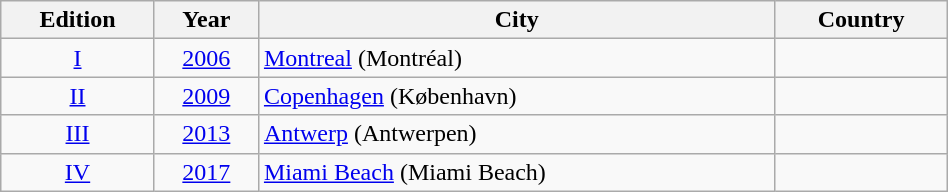<table class="wikitable" border="1" width=50%>
<tr>
<th>Edition</th>
<th>Year</th>
<th>City</th>
<th>Country</th>
</tr>
<tr>
<td align=center><a href='#'>I</a></td>
<td align=center><a href='#'>2006</a></td>
<td><a href='#'>Montreal</a> (Montréal)</td>
<td></td>
</tr>
<tr>
<td align=center><a href='#'>II</a></td>
<td align=center><a href='#'>2009</a></td>
<td><a href='#'>Copenhagen</a> (København)</td>
<td></td>
</tr>
<tr>
<td align=center><a href='#'>III</a></td>
<td align=center><a href='#'>2013</a></td>
<td><a href='#'>Antwerp</a> (Antwerpen)</td>
<td></td>
</tr>
<tr>
<td align=center><a href='#'>IV</a></td>
<td align=center><a href='#'>2017</a></td>
<td><a href='#'>Miami Beach</a> (Miami Beach)</td>
<td></td>
</tr>
</table>
